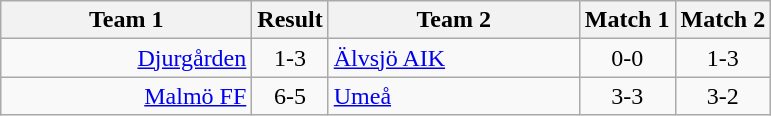<table class="wikitable">
<tr>
<th width="160">Team 1</th>
<th>Result</th>
<th width="160">Team 2</th>
<th>Match 1</th>
<th>Match 2</th>
</tr>
<tr>
<td style="text-align:right;"><a href='#'>Djurgården</a></td>
<td style="text-align:center;">1-3</td>
<td style="text-align:left;"><a href='#'>Älvsjö AIK</a></td>
<td style="text-align:center;">0-0</td>
<td style="text-align:center;">1-3</td>
</tr>
<tr>
<td style="text-align:right;"><a href='#'>Malmö FF</a></td>
<td style="text-align:center;">6-5</td>
<td style="text-align:left;"><a href='#'>Umeå</a></td>
<td style="text-align:center;">3-3</td>
<td style="text-align:center;">3-2</td>
</tr>
</table>
